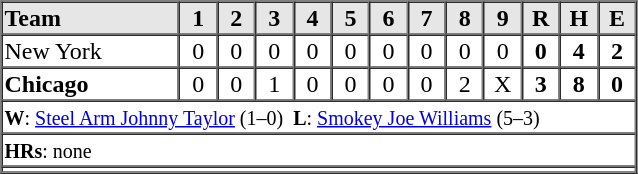<table border=1 cellspacing=0 width=425 style="margin-left:3em;">
<tr style="text-align:center; background-color:#e6e6e6;">
<th align=left width=28%>Team</th>
<th width=6%>1</th>
<th width=6%>2</th>
<th width=6%>3</th>
<th width=6%>4</th>
<th width=6%>5</th>
<th width=6%>6</th>
<th width=6%>7</th>
<th width=6%>8</th>
<th width=6%>9</th>
<th width=6%>R</th>
<th width=6%>H</th>
<th width=6%>E</th>
</tr>
<tr style="text-align:center;">
<td align=left>New York</td>
<td>0</td>
<td>0</td>
<td>0</td>
<td>0</td>
<td>0</td>
<td>0</td>
<td>0</td>
<td>0</td>
<td>0</td>
<td><strong>0</strong></td>
<td><strong>4</strong></td>
<td><strong>2</strong></td>
</tr>
<tr style="text-align:center;">
<td align=left><strong>Chicago</strong></td>
<td>0</td>
<td>0</td>
<td>1</td>
<td>0</td>
<td>0</td>
<td>0</td>
<td>0</td>
<td>2</td>
<td>X</td>
<td><strong>3</strong></td>
<td><strong>8</strong></td>
<td><strong>0</strong></td>
</tr>
<tr style="text-align:left;">
<td colspan=14><small><strong>W</strong>: <a href='#'>Steel Arm Johnny Taylor</a> (1–0)  <strong>L</strong>: <a href='#'>Smokey Joe Williams</a> (5–3)</small></td>
</tr>
<tr style="text-align:left;">
<td colspan=14><small><strong>HRs</strong>: none</small></td>
</tr>
<tr style="text-align:left;">
<td colspan=14></td>
</tr>
<tr style="text-align:left;">
</tr>
</table>
